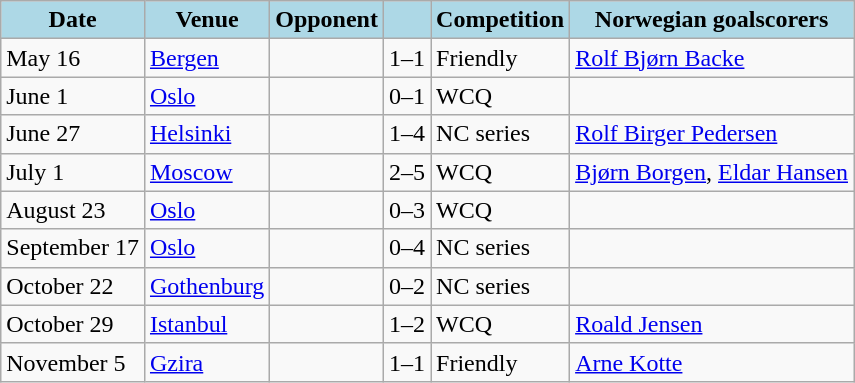<table class="wikitable">
<tr>
<th style="background: lightblue;">Date</th>
<th style="background: lightblue;">Venue</th>
<th style="background: lightblue;">Opponent</th>
<th style="background: lightblue;" align=center></th>
<th style="background: lightblue;" align=center>Competition</th>
<th style="background: lightblue;">Norwegian goalscorers</th>
</tr>
<tr>
<td>May 16</td>
<td><a href='#'>Bergen</a></td>
<td></td>
<td>1–1</td>
<td>Friendly</td>
<td><a href='#'>Rolf Bjørn Backe</a></td>
</tr>
<tr>
<td>June 1</td>
<td><a href='#'>Oslo</a></td>
<td></td>
<td>0–1</td>
<td>WCQ</td>
<td></td>
</tr>
<tr>
<td>June 27</td>
<td><a href='#'>Helsinki</a></td>
<td></td>
<td>1–4</td>
<td>NC series</td>
<td><a href='#'>Rolf Birger Pedersen</a></td>
</tr>
<tr>
<td>July 1</td>
<td><a href='#'>Moscow</a></td>
<td></td>
<td>2–5</td>
<td>WCQ</td>
<td><a href='#'>Bjørn Borgen</a>, <a href='#'>Eldar Hansen</a></td>
</tr>
<tr>
<td>August 23</td>
<td><a href='#'>Oslo</a></td>
<td></td>
<td>0–3</td>
<td>WCQ</td>
<td></td>
</tr>
<tr>
<td>September 17</td>
<td><a href='#'>Oslo</a></td>
<td></td>
<td>0–4</td>
<td>NC series</td>
<td></td>
</tr>
<tr>
<td>October 22</td>
<td><a href='#'>Gothenburg</a></td>
<td></td>
<td>0–2</td>
<td>NC series</td>
<td></td>
</tr>
<tr>
<td>October 29</td>
<td><a href='#'>Istanbul</a></td>
<td></td>
<td>1–2</td>
<td>WCQ</td>
<td><a href='#'>Roald Jensen</a></td>
</tr>
<tr>
<td>November 5</td>
<td><a href='#'>Gzira</a></td>
<td></td>
<td>1–1</td>
<td>Friendly</td>
<td><a href='#'>Arne Kotte</a></td>
</tr>
</table>
